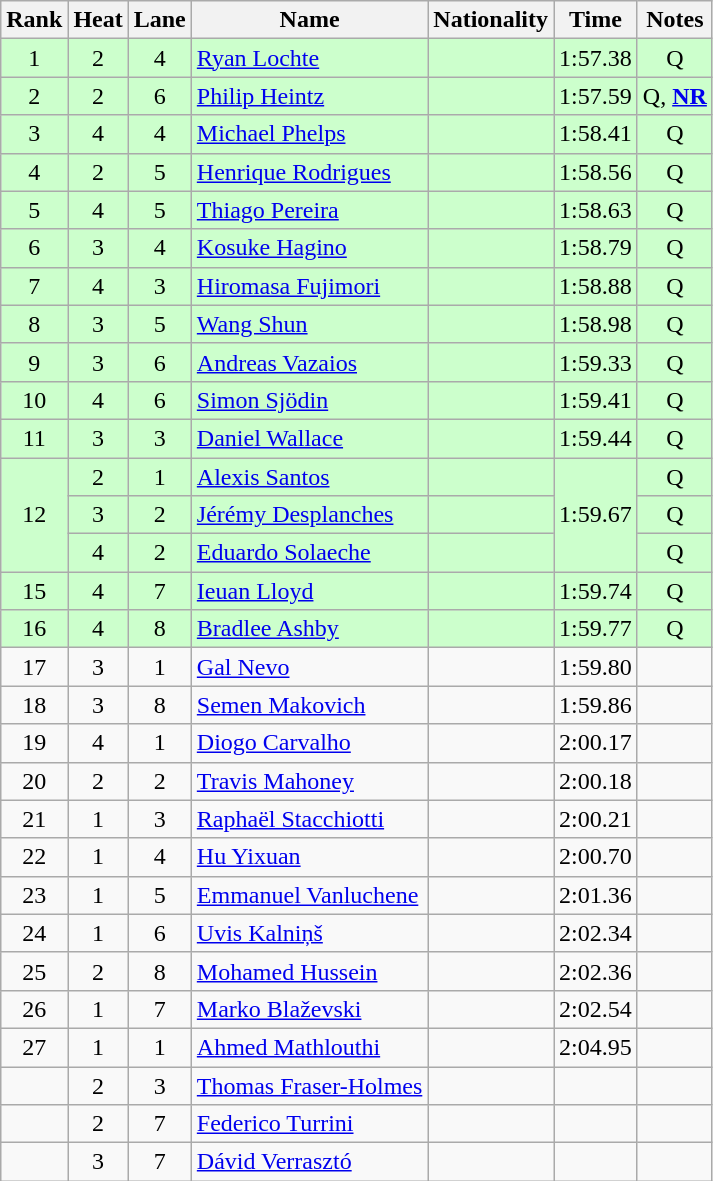<table class="wikitable sortable" style="text-align:center">
<tr>
<th>Rank</th>
<th>Heat</th>
<th>Lane</th>
<th>Name</th>
<th>Nationality</th>
<th>Time</th>
<th>Notes</th>
</tr>
<tr bgcolor=ccffcc>
<td>1</td>
<td>2</td>
<td>4</td>
<td align=left><a href='#'>Ryan Lochte</a></td>
<td align=left></td>
<td>1:57.38</td>
<td>Q</td>
</tr>
<tr bgcolor=ccffcc>
<td>2</td>
<td>2</td>
<td>6</td>
<td align=left><a href='#'>Philip Heintz</a></td>
<td align=left></td>
<td>1:57.59</td>
<td>Q, <strong><a href='#'>NR</a></strong></td>
</tr>
<tr bgcolor=ccffcc>
<td>3</td>
<td>4</td>
<td>4</td>
<td align=left><a href='#'>Michael Phelps</a></td>
<td align=left></td>
<td>1:58.41</td>
<td>Q</td>
</tr>
<tr bgcolor=ccffcc>
<td>4</td>
<td>2</td>
<td>5</td>
<td align=left><a href='#'>Henrique Rodrigues</a></td>
<td align=left></td>
<td>1:58.56</td>
<td>Q</td>
</tr>
<tr bgcolor=ccffcc>
<td>5</td>
<td>4</td>
<td>5</td>
<td align=left><a href='#'>Thiago Pereira</a></td>
<td align=left></td>
<td>1:58.63</td>
<td>Q</td>
</tr>
<tr bgcolor=ccffcc>
<td>6</td>
<td>3</td>
<td>4</td>
<td align=left><a href='#'>Kosuke Hagino</a></td>
<td align=left></td>
<td>1:58.79</td>
<td>Q</td>
</tr>
<tr bgcolor=ccffcc>
<td>7</td>
<td>4</td>
<td>3</td>
<td align=left><a href='#'>Hiromasa Fujimori</a></td>
<td align=left></td>
<td>1:58.88</td>
<td>Q</td>
</tr>
<tr bgcolor=ccffcc>
<td>8</td>
<td>3</td>
<td>5</td>
<td align=left><a href='#'>Wang Shun</a></td>
<td align=left></td>
<td>1:58.98</td>
<td>Q</td>
</tr>
<tr bgcolor=ccffcc>
<td>9</td>
<td>3</td>
<td>6</td>
<td align=left><a href='#'>Andreas Vazaios</a></td>
<td align=left></td>
<td>1:59.33</td>
<td>Q</td>
</tr>
<tr bgcolor=ccffcc>
<td>10</td>
<td>4</td>
<td>6</td>
<td align=left><a href='#'>Simon Sjödin</a></td>
<td align=left></td>
<td>1:59.41</td>
<td>Q</td>
</tr>
<tr bgcolor=ccffcc>
<td>11</td>
<td>3</td>
<td>3</td>
<td align=left><a href='#'>Daniel Wallace</a></td>
<td align=left></td>
<td>1:59.44</td>
<td>Q</td>
</tr>
<tr bgcolor=ccffcc>
<td rowspan=3>12</td>
<td>2</td>
<td>1</td>
<td align=left><a href='#'>Alexis Santos</a></td>
<td align=left></td>
<td rowspan=3>1:59.67</td>
<td>Q</td>
</tr>
<tr bgcolor=ccffcc>
<td>3</td>
<td>2</td>
<td align=left><a href='#'>Jérémy Desplanches</a></td>
<td align=left></td>
<td>Q</td>
</tr>
<tr bgcolor=ccffcc>
<td>4</td>
<td>2</td>
<td align=left><a href='#'>Eduardo Solaeche</a></td>
<td align=left></td>
<td>Q</td>
</tr>
<tr bgcolor=ccffcc>
<td>15</td>
<td>4</td>
<td>7</td>
<td align=left><a href='#'>Ieuan Lloyd</a></td>
<td align=left></td>
<td>1:59.74</td>
<td>Q</td>
</tr>
<tr bgcolor=ccffcc>
<td>16</td>
<td>4</td>
<td>8</td>
<td align=left><a href='#'>Bradlee Ashby</a></td>
<td align=left></td>
<td>1:59.77</td>
<td>Q</td>
</tr>
<tr>
<td>17</td>
<td>3</td>
<td>1</td>
<td align=left><a href='#'>Gal Nevo</a></td>
<td align=left></td>
<td>1:59.80</td>
<td></td>
</tr>
<tr>
<td>18</td>
<td>3</td>
<td>8</td>
<td align=left><a href='#'>Semen Makovich</a></td>
<td align=left></td>
<td>1:59.86</td>
<td></td>
</tr>
<tr>
<td>19</td>
<td>4</td>
<td>1</td>
<td align=left><a href='#'>Diogo Carvalho</a></td>
<td align=left></td>
<td>2:00.17</td>
<td></td>
</tr>
<tr>
<td>20</td>
<td>2</td>
<td>2</td>
<td align=left><a href='#'>Travis Mahoney</a></td>
<td align=left></td>
<td>2:00.18</td>
<td></td>
</tr>
<tr>
<td>21</td>
<td>1</td>
<td>3</td>
<td align=left><a href='#'>Raphaël Stacchiotti</a></td>
<td align=left></td>
<td>2:00.21</td>
<td></td>
</tr>
<tr>
<td>22</td>
<td>1</td>
<td>4</td>
<td align=left><a href='#'>Hu Yixuan</a></td>
<td align=left></td>
<td>2:00.70</td>
<td></td>
</tr>
<tr>
<td>23</td>
<td>1</td>
<td>5</td>
<td align=left><a href='#'>Emmanuel Vanluchene</a></td>
<td align=left></td>
<td>2:01.36</td>
<td></td>
</tr>
<tr>
<td>24</td>
<td>1</td>
<td>6</td>
<td align=left><a href='#'>Uvis Kalniņš</a></td>
<td align=left></td>
<td>2:02.34</td>
<td></td>
</tr>
<tr>
<td>25</td>
<td>2</td>
<td>8</td>
<td align=left><a href='#'>Mohamed Hussein</a></td>
<td align=left></td>
<td>2:02.36</td>
<td></td>
</tr>
<tr>
<td>26</td>
<td>1</td>
<td>7</td>
<td align=left><a href='#'>Marko Blaževski</a></td>
<td align=left></td>
<td>2:02.54</td>
<td></td>
</tr>
<tr>
<td>27</td>
<td>1</td>
<td>1</td>
<td align=left><a href='#'>Ahmed Mathlouthi</a></td>
<td align=left></td>
<td>2:04.95</td>
<td></td>
</tr>
<tr>
<td></td>
<td>2</td>
<td>3</td>
<td align=left><a href='#'>Thomas Fraser-Holmes</a></td>
<td align=left></td>
<td></td>
<td></td>
</tr>
<tr>
<td></td>
<td>2</td>
<td>7</td>
<td align=left><a href='#'>Federico Turrini</a></td>
<td align=left></td>
<td></td>
<td></td>
</tr>
<tr>
<td></td>
<td>3</td>
<td>7</td>
<td align=left><a href='#'>Dávid Verrasztó</a></td>
<td align=left></td>
<td></td>
<td></td>
</tr>
</table>
